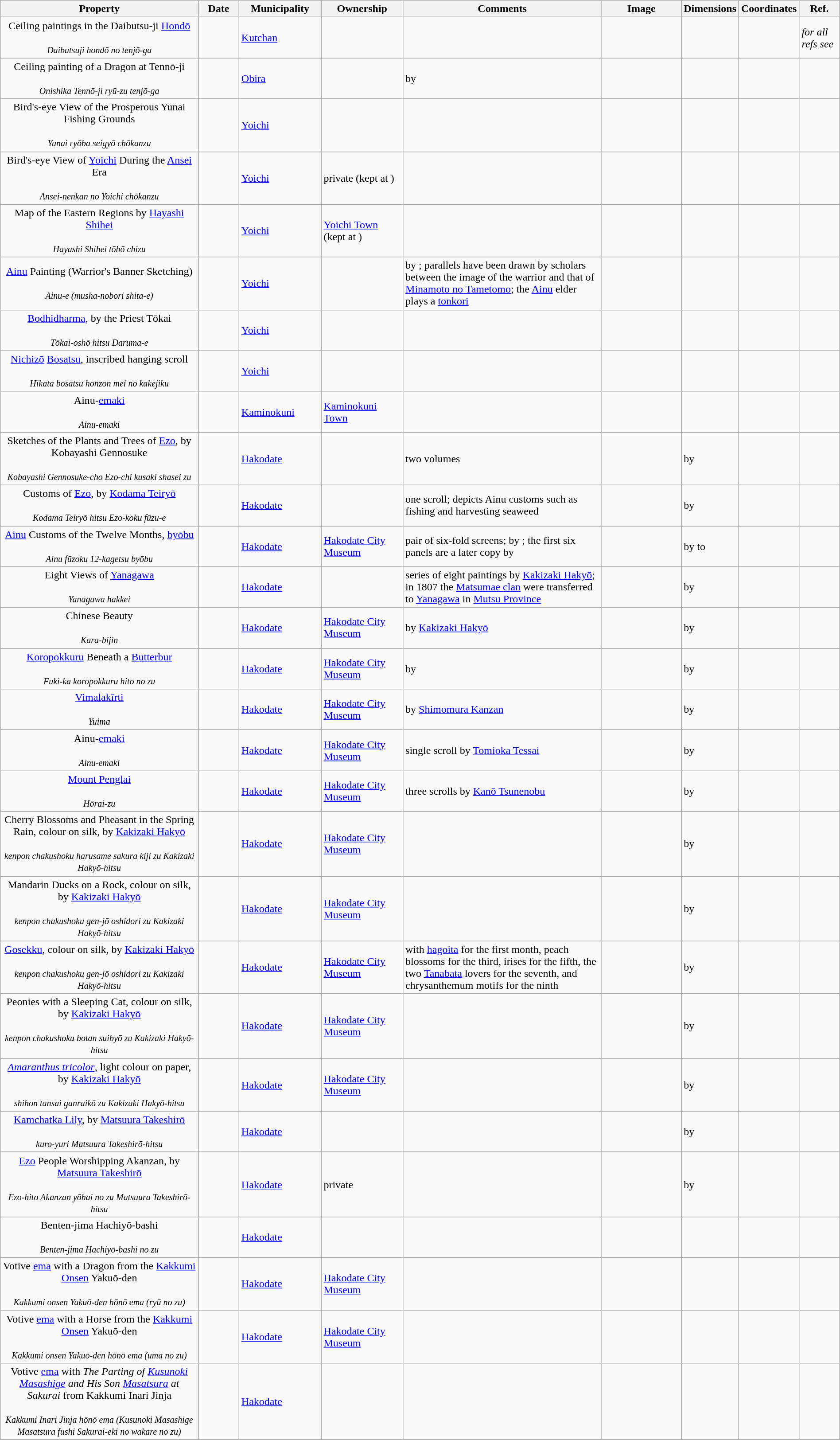<table class="wikitable sortable"  style="width:100%;">
<tr>
<th width="25%" align="left">Property</th>
<th width="5%" align="left" data-sort-type="number">Date</th>
<th width="10%" align="left">Municipality</th>
<th width="10%" align="left">Ownership</th>
<th width="25%" align="left" class="unsortable">Comments</th>
<th width="10%" align="left" class="unsortable">Image</th>
<th width="5%" align="left" class="unsortable">Dimensions</th>
<th width="5%" align="left" class="unsortable">Coordinates</th>
<th width="5%" align="left" class="unsortable">Ref.</th>
</tr>
<tr>
<td align="center">Ceiling paintings in the Daibutsu-ji <a href='#'>Hondō</a><br><br><small><em>Daibutsuji hondō no tenjō-ga</em></small></td>
<td></td>
<td><a href='#'>Kutchan</a></td>
<td></td>
<td></td>
<td></td>
<td></td>
<td></td>
<td><em>for all refs see</em> </td>
</tr>
<tr>
<td align="center">Ceiling painting of a Dragon at Tennō-ji<br><br><small><em>Onishika Tennō-ji ryū-zu tenjō-ga</em></small></td>
<td></td>
<td><a href='#'>Obira</a></td>
<td></td>
<td>by </td>
<td></td>
<td></td>
<td></td>
<td></td>
</tr>
<tr>
<td align="center">Bird's-eye View of the Prosperous Yunai Fishing Grounds<br><br><small><em>Yunai ryōba seigyō chōkanzu</em></small></td>
<td></td>
<td><a href='#'>Yoichi</a></td>
<td></td>
<td></td>
<td></td>
<td></td>
<td></td>
<td></td>
</tr>
<tr>
<td align="center">Bird's-eye View of <a href='#'>Yoichi</a> During the <a href='#'>Ansei</a> Era<br><br><small><em>Ansei-nenkan no Yoichi chōkanzu</em></small></td>
<td></td>
<td><a href='#'>Yoichi</a></td>
<td>private (kept at )</td>
<td></td>
<td></td>
<td></td>
<td></td>
<td></td>
</tr>
<tr>
<td align="center">Map of the Eastern Regions by <a href='#'>Hayashi Shihei</a><br><br><small><em>Hayashi Shihei tōhō chizu</em></small></td>
<td></td>
<td><a href='#'>Yoichi</a></td>
<td><a href='#'>Yoichi Town</a> (kept at )</td>
<td></td>
<td></td>
<td></td>
<td></td>
<td></td>
</tr>
<tr>
<td align="center"><a href='#'>Ainu</a> Painting (Warrior's Banner Sketching)<br><br><small><em>Ainu-e (musha-nobori shita-e)</em></small></td>
<td></td>
<td><a href='#'>Yoichi</a></td>
<td></td>
<td>by ; parallels have been drawn by scholars between the image of the warrior and that of <a href='#'>Minamoto no Tametomo</a>; the <a href='#'>Ainu</a> elder plays a <a href='#'>tonkori</a></td>
<td></td>
<td></td>
<td></td>
<td></td>
</tr>
<tr>
<td align="center"><a href='#'>Bodhidharma</a>, by the Priest Tōkai<br><br><small><em>Tōkai-oshō hitsu Daruma-e</em></small></td>
<td></td>
<td><a href='#'>Yoichi</a></td>
<td></td>
<td></td>
<td></td>
<td></td>
<td></td>
<td></td>
</tr>
<tr>
<td align="center"><a href='#'>Nichizō</a> <a href='#'>Bosatsu</a>, inscribed hanging scroll<br><br><small><em>Hikata bosatsu honzon mei no kakejiku</em></small></td>
<td></td>
<td><a href='#'>Yoichi</a></td>
<td></td>
<td></td>
<td></td>
<td></td>
<td></td>
<td></td>
</tr>
<tr>
<td align="center">Ainu-<a href='#'>emaki</a> <br><br><small><em>Ainu-emaki</em></small></td>
<td></td>
<td><a href='#'>Kaminokuni</a></td>
<td><a href='#'>Kaminokuni Town</a></td>
<td></td>
<td></td>
<td></td>
<td></td>
<td></td>
</tr>
<tr>
<td align="center">Sketches of the Plants and Trees of <a href='#'>Ezo</a>, by Kobayashi Gennosuke<br><br><small><em>Kobayashi Gennosuke-cho Ezo-chi kusaki shasei zu</em></small></td>
<td></td>
<td><a href='#'>Hakodate</a></td>
<td></td>
<td>two volumes</td>
<td></td>
<td> by </td>
<td></td>
<td></td>
</tr>
<tr>
<td align="center">Customs of <a href='#'>Ezo</a>, by <a href='#'>Kodama Teiryō</a><br><br><small><em>Kodama Teiryō hitsu Ezo-koku fūzu-e</em></small></td>
<td></td>
<td><a href='#'>Hakodate</a></td>
<td></td>
<td>one scroll; depicts Ainu customs such as fishing and harvesting seaweed</td>
<td></td>
<td> by </td>
<td></td>
<td></td>
</tr>
<tr>
<td align="center"><a href='#'>Ainu</a> Customs of the Twelve Months, <a href='#'>byōbu</a><br><br><small><em>Ainu fūzoku 12-kagetsu byōbu</em></small></td>
<td></td>
<td><a href='#'>Hakodate</a></td>
<td><a href='#'>Hakodate City Museum</a></td>
<td>pair of six-fold screens; by ; the first six panels are a later copy by </td>
<td></td>
<td> by  to </td>
<td></td>
<td></td>
</tr>
<tr>
<td align="center">Eight Views of <a href='#'>Yanagawa</a><br><br><small><em>Yanagawa hakkei</em></small></td>
<td></td>
<td><a href='#'>Hakodate</a></td>
<td></td>
<td>series of eight paintings by <a href='#'>Kakizaki Hakyō</a>; in 1807 the <a href='#'>Matsumae clan</a> were transferred to <a href='#'>Yanagawa</a> in <a href='#'>Mutsu Province</a></td>
<td></td>
<td> by </td>
<td></td>
<td></td>
</tr>
<tr>
<td align="center">Chinese Beauty<br><br><small><em>Kara-bijin</em></small></td>
<td></td>
<td><a href='#'>Hakodate</a></td>
<td><a href='#'>Hakodate City Museum</a></td>
<td>by <a href='#'>Kakizaki Hakyō</a></td>
<td></td>
<td> by </td>
<td></td>
<td></td>
</tr>
<tr>
<td align="center"><a href='#'>Koropokkuru</a> Beneath a <a href='#'>Butterbur</a><br><br><small><em>Fuki-ka koropokkuru hito no zu</em></small></td>
<td></td>
<td><a href='#'>Hakodate</a></td>
<td><a href='#'>Hakodate City Museum</a></td>
<td>by </td>
<td></td>
<td> by </td>
<td></td>
<td></td>
</tr>
<tr>
<td align="center"><a href='#'>Vimalakīrti</a><br><br><small><em>Yuima</em></small></td>
<td></td>
<td><a href='#'>Hakodate</a></td>
<td><a href='#'>Hakodate City Museum</a></td>
<td>by <a href='#'>Shimomura Kanzan</a></td>
<td></td>
<td> by </td>
<td></td>
<td></td>
</tr>
<tr>
<td align="center">Ainu-<a href='#'>emaki</a><br><br><small><em>Ainu-emaki</em></small></td>
<td></td>
<td><a href='#'>Hakodate</a></td>
<td><a href='#'>Hakodate City Museum</a></td>
<td>single scroll by <a href='#'>Tomioka Tessai</a></td>
<td></td>
<td> by </td>
<td></td>
<td></td>
</tr>
<tr>
<td align="center"><a href='#'>Mount Penglai</a><br><br><small><em>Hōrai-zu</em></small></td>
<td></td>
<td><a href='#'>Hakodate</a></td>
<td><a href='#'>Hakodate City Museum</a></td>
<td>three scrolls by <a href='#'>Kanō Tsunenobu</a></td>
<td></td>
<td> by </td>
<td></td>
<td></td>
</tr>
<tr>
<td align="center">Cherry Blossoms and Pheasant in the Spring Rain, colour on silk, by <a href='#'>Kakizaki Hakyō</a><br><br><small><em>kenpon chakushoku harusame sakura kiji zu Kakizaki Hakyō-hitsu</em></small></td>
<td></td>
<td><a href='#'>Hakodate</a></td>
<td><a href='#'>Hakodate City Museum</a></td>
<td></td>
<td></td>
<td> by </td>
<td></td>
<td></td>
</tr>
<tr>
<td align="center">Mandarin Ducks on a Rock, colour on silk, by <a href='#'>Kakizaki Hakyō</a><br><br><small><em>kenpon chakushoku gen-jō oshidori zu Kakizaki Hakyō-hitsu</em></small></td>
<td></td>
<td><a href='#'>Hakodate</a></td>
<td><a href='#'>Hakodate City Museum</a></td>
<td></td>
<td></td>
<td> by </td>
<td></td>
<td></td>
</tr>
<tr>
<td align="center"><a href='#'>Gosekku</a>, colour on silk, by <a href='#'>Kakizaki Hakyō</a><br><br><small><em>kenpon chakushoku gen-jō oshidori zu Kakizaki Hakyō-hitsu</em></small></td>
<td></td>
<td><a href='#'>Hakodate</a></td>
<td><a href='#'>Hakodate City Museum</a></td>
<td>with <a href='#'>hagoita</a> for the first month, peach blossoms for the third, irises for the fifth, the two <a href='#'>Tanabata</a> lovers for the seventh, and chrysanthemum motifs for the ninth</td>
<td></td>
<td> by </td>
<td></td>
<td></td>
</tr>
<tr>
<td align="center">Peonies with a Sleeping Cat, colour on silk, by <a href='#'>Kakizaki Hakyō</a><br><br><small><em>kenpon chakushoku botan suibyō zu Kakizaki Hakyō-hitsu</em></small></td>
<td></td>
<td><a href='#'>Hakodate</a></td>
<td><a href='#'>Hakodate City Museum</a></td>
<td></td>
<td></td>
<td> by </td>
<td></td>
<td></td>
</tr>
<tr>
<td align="center"><em><a href='#'>Amaranthus tricolor</a></em>, light colour on paper, by <a href='#'>Kakizaki Hakyō</a><br><br><small><em>shihon tansai ganraikō zu Kakizaki Hakyō-hitsu</em></small></td>
<td></td>
<td><a href='#'>Hakodate</a></td>
<td><a href='#'>Hakodate City Museum</a></td>
<td></td>
<td></td>
<td> by </td>
<td></td>
<td></td>
</tr>
<tr>
<td align="center"><a href='#'>Kamchatka Lily</a>, by <a href='#'>Matsuura Takeshirō</a><br><br><small><em>kuro-yuri Matsuura Takeshirō-hitsu</em></small></td>
<td></td>
<td><a href='#'>Hakodate</a></td>
<td></td>
<td></td>
<td></td>
<td> by </td>
<td></td>
<td></td>
</tr>
<tr>
<td align="center"><a href='#'>Ezo</a> People Worshipping Akanzan, by <a href='#'>Matsuura Takeshirō</a><br><br><small><em>Ezo-hito Akanzan yōhai no zu Matsuura Takeshirō-hitsu</em></small></td>
<td></td>
<td><a href='#'>Hakodate</a></td>
<td>private</td>
<td></td>
<td></td>
<td> by </td>
<td></td>
<td></td>
</tr>
<tr>
<td align="center">Benten-jima Hachiyō-bashi<br><br><small><em>Benten-jima Hachiyō-bashi no zu</em></small></td>
<td></td>
<td><a href='#'>Hakodate</a></td>
<td></td>
<td></td>
<td></td>
<td></td>
<td></td>
<td></td>
</tr>
<tr>
<td align="center">Votive <a href='#'>ema</a> with a Dragon from the <a href='#'>Kakkumi Onsen</a> Yakuō-den<br><br><small><em>Kakkumi onsen Yakuō-den hōnō ema (ryū no zu)</em></small></td>
<td></td>
<td><a href='#'>Hakodate</a></td>
<td><a href='#'>Hakodate City Museum</a></td>
<td></td>
<td></td>
<td></td>
<td></td>
<td></td>
</tr>
<tr>
<td align="center">Votive <a href='#'>ema</a> with a Horse from the <a href='#'>Kakkumi Onsen</a> Yakuō-den<br><br><small><em>Kakkumi onsen Yakuō-den hōnō ema (uma no zu)</em></small></td>
<td></td>
<td><a href='#'>Hakodate</a></td>
<td><a href='#'>Hakodate City Museum</a></td>
<td></td>
<td></td>
<td></td>
<td></td>
<td></td>
</tr>
<tr>
<td align="center">Votive <a href='#'>ema</a> with <em>The Parting of <a href='#'>Kusunoki Masashige</a> and His Son <a href='#'>Masatsura</a> at Sakurai</em> from Kakkumi Inari Jinja<br><br><small><em>Kakkumi Inari Jinja hōnō ema (Kusunoki Masashige Masatsura fushi Sakurai-eki no wakare no zu)</em></small></td>
<td></td>
<td><a href='#'>Hakodate</a></td>
<td></td>
<td></td>
<td></td>
<td></td>
<td></td>
<td></td>
</tr>
<tr>
</tr>
</table>
